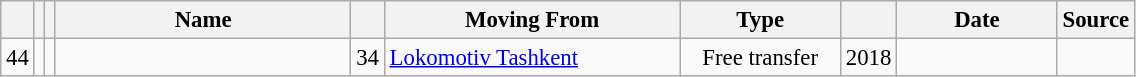<table class="wikitable plainrowheaders sortable" style="font-size:95%">
<tr>
<th></th>
<th></th>
<th></th>
<th scope="col" style="width:190px;">Name</th>
<th></th>
<th scope="col" style="width:190px;">Moving From</th>
<th scope="col" style="width:100px;">Type</th>
<th></th>
<th scope="col" style="width:100px;">Date</th>
<th>Source</th>
</tr>
<tr>
<td align=center>44</td>
<td align=center></td>
<td align=center></td>
<td></td>
<td align=center>34</td>
<td> <a href='#'>Lokomotiv Tashkent</a></td>
<td align=center>Free transfer</td>
<td align=center>2018</td>
<td align=center></td>
<td align=center></td>
</tr>
</table>
